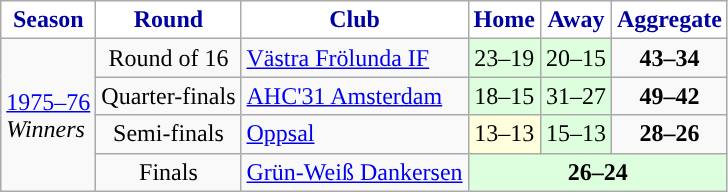<table class="wikitable">
<tr>
<th style="color:#0000A0; background:#FFFFFF">Season</th>
<th style="color:#0000A0; background:#FFFFFF">Round</th>
<th style="color:#0000A0; background:#FFFFFF">Club</th>
<th style="color:#0000A0; background:#FFFFFF">Home</th>
<th style="color:#0000A0; background:#FFFFFF">Away</th>
<th style="color:#0000A0; background:#FFFFFF">Aggregate</th>
</tr>
<tr>
<td rowspan=4><a href='#'>1975–76</a><br> <em>Winners</em></td>
<td align=center>Round of 16</td>
<td> <a href='#'>Västra Frölunda IF</a></td>
<td style="text-align:center; background:#dfd;">23–19</td>
<td style="text-align:center; background:#dfd;">20–15</td>
<td style="text-align:center;"><strong>43–34</strong></td>
</tr>
<tr>
<td align=center>Quarter-finals</td>
<td> <a href='#'>AHC'31 Amsterdam</a></td>
<td style="text-align:center; background:#dfd;">18–15</td>
<td style="text-align:center; background:#dfd;">31–27</td>
<td style="text-align:center;"><strong>49–42</strong></td>
</tr>
<tr>
<td align=center>Semi-finals</td>
<td> <a href='#'>Oppsal</a></td>
<td style="text-align:center; background:#ffd;">13–13</td>
<td style="text-align:center; background:#dfd;">15–13</td>
<td style="text-align:center;"><strong>28–26</strong></td>
</tr>
<tr>
<td align=center>Finals</td>
<td> <a href='#'>Grün-Weiß Dankersen</a></td>
<td colspan=3; style="text-align:center; background:#dfd;"><strong>26–24</strong></td>
</tr>
</table>
